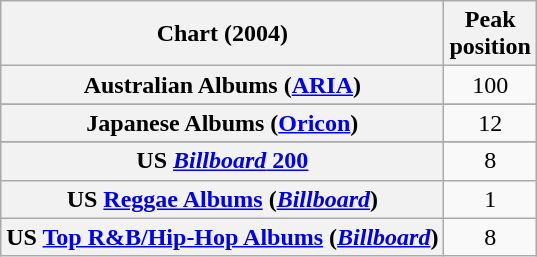<table class="wikitable sortable plainrowheaders">
<tr>
<th scope="col">Chart (2004)</th>
<th scope="col">Peak<br>position</th>
</tr>
<tr>
<th scope="row">Australian Albums (<a href='#'>ARIA</a>)</th>
<td align="center">100</td>
</tr>
<tr>
</tr>
<tr>
</tr>
<tr>
</tr>
<tr>
</tr>
<tr>
</tr>
<tr>
<th scope="row">Japanese Albums (<a href='#'>Oricon</a>)</th>
<td align="center">12</td>
</tr>
<tr>
</tr>
<tr>
</tr>
<tr>
</tr>
<tr>
</tr>
<tr>
<th scope="row">US <a href='#'><em>Billboard</em> 200</a></th>
<td align="center">8</td>
</tr>
<tr>
<th scope="row">US <a href='#'>Reggae Albums</a> (<em><a href='#'>Billboard</a></em>)</th>
<td align="center">1</td>
</tr>
<tr>
<th scope="row">US <a href='#'>Top R&B/Hip-Hop Albums</a> (<em><a href='#'>Billboard</a></em>)</th>
<td align="center">8</td>
</tr>
</table>
